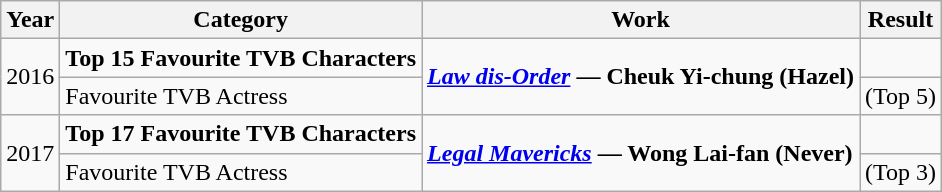<table class="wikitable sortable">
<tr>
<th>Year</th>
<th>Category</th>
<th>Work</th>
<th>Result</th>
</tr>
<tr>
<td rowspan="2">2016</td>
<td><strong> Top 15 Favourite TVB Characters </strong></td>
<td rowspan="2"><strong> <em><a href='#'>Law dis-Order</a></em> — Cheuk Yi-chung (Hazel) </strong></td>
<td></td>
</tr>
<tr>
<td>Favourite TVB Actress</td>
<td> (Top 5)</td>
</tr>
<tr>
<td rowspan="2">2017</td>
<td><strong> Top 17 Favourite TVB Characters </strong></td>
<td rowspan="2"><strong> <em><a href='#'>Legal Mavericks</a></em> — Wong Lai-fan (Never)  </strong></td>
<td></td>
</tr>
<tr>
<td>Favourite TVB Actress</td>
<td> (Top 3)</td>
</tr>
</table>
